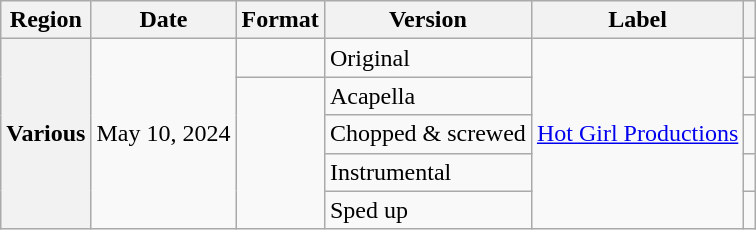<table class="wikitable plainrowheaders">
<tr>
<th scope="col">Region</th>
<th scope="col">Date</th>
<th scope="col">Format</th>
<th scope="col">Version</th>
<th scope="col">Label</th>
<th scope="col"></th>
</tr>
<tr>
<th scope="row" rowspan="5">Various</th>
<td rowspan="5">May 10, 2024</td>
<td></td>
<td>Original</td>
<td rowspan="5"><a href='#'>Hot Girl Productions</a></td>
<td style="text-align:center;"></td>
</tr>
<tr>
<td rowspan="4"></td>
<td>Acapella</td>
<td style="text-align:center;"></td>
</tr>
<tr>
<td>Chopped & screwed</td>
<td style="text-align:center;"></td>
</tr>
<tr>
<td>Instrumental</td>
<td style="text-align:center;"></td>
</tr>
<tr>
<td>Sped up</td>
<td style="text-align:center;"></td>
</tr>
</table>
